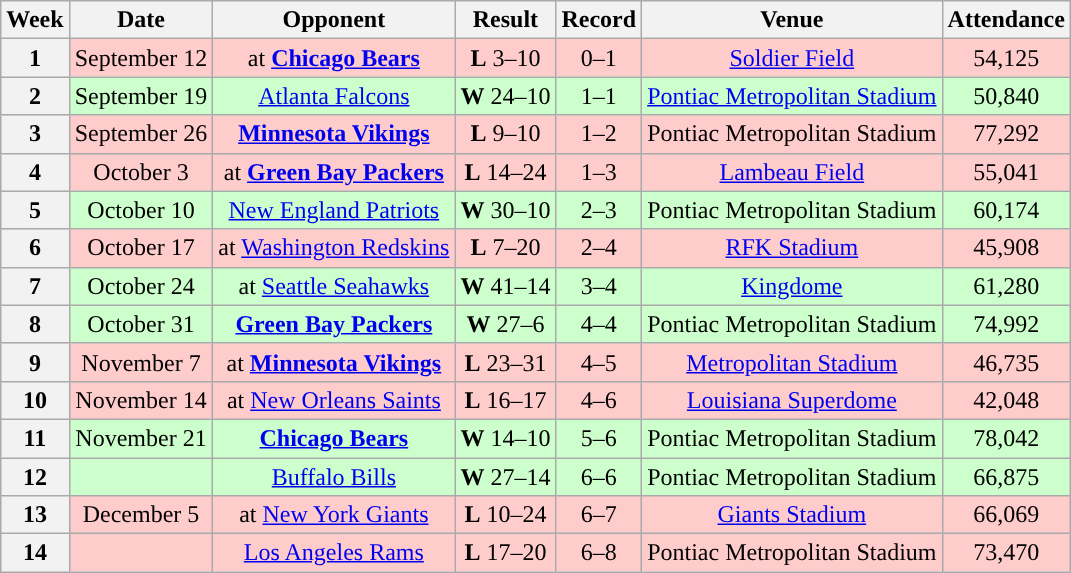<table class="wikitable" style="text-align: center">
<tr>
<th>Week</th>
<th>Date</th>
<th>Opponent</th>
<th>Result</th>
<th>Record</th>
<th>Venue</th>
<th>Attendance</th>
</tr>
<tr style="background:#fcc">
<th>1</th>
<td>September 12</td>
<td>at <strong><a href='#'>Chicago Bears</a></strong></td>
<td><strong>L</strong> 3–10</td>
<td>0–1</td>
<td><a href='#'>Soldier Field</a></td>
<td>54,125</td>
</tr>
<tr style="background:#cfc">
<th>2</th>
<td>September 19</td>
<td><a href='#'>Atlanta Falcons</a></td>
<td><strong>W</strong> 24–10</td>
<td>1–1</td>
<td><a href='#'>Pontiac Metropolitan Stadium</a></td>
<td>50,840</td>
</tr>
<tr style="background:#fcc">
<th>3</th>
<td>September 26</td>
<td><strong><a href='#'>Minnesota Vikings</a></strong></td>
<td><strong>L</strong> 9–10</td>
<td>1–2</td>
<td>Pontiac Metropolitan Stadium</td>
<td>77,292</td>
</tr>
<tr style="background:#fcc">
<th>4</th>
<td>October 3</td>
<td>at <strong><a href='#'>Green Bay Packers</a></strong></td>
<td><strong>L</strong> 14–24</td>
<td>1–3</td>
<td><a href='#'>Lambeau Field</a></td>
<td>55,041</td>
</tr>
<tr style="background:#cfc">
<th>5</th>
<td>October 10</td>
<td><a href='#'>New England Patriots</a></td>
<td><strong>W</strong> 30–10</td>
<td>2–3</td>
<td>Pontiac Metropolitan Stadium</td>
<td>60,174</td>
</tr>
<tr style="background:#fcc">
<th>6</th>
<td>October 17</td>
<td>at <a href='#'>Washington Redskins</a></td>
<td><strong>L</strong> 7–20</td>
<td>2–4</td>
<td><a href='#'>RFK Stadium</a></td>
<td>45,908</td>
</tr>
<tr style="background:#cfc">
<th>7</th>
<td>October 24</td>
<td>at <a href='#'>Seattle Seahawks</a></td>
<td><strong>W</strong> 41–14</td>
<td>3–4</td>
<td><a href='#'>Kingdome</a></td>
<td>61,280</td>
</tr>
<tr style="background:#cfc">
<th>8</th>
<td>October 31</td>
<td><strong><a href='#'>Green Bay Packers</a></strong></td>
<td><strong>W</strong> 27–6</td>
<td>4–4</td>
<td>Pontiac Metropolitan Stadium</td>
<td>74,992</td>
</tr>
<tr style="background:#fcc">
<th>9</th>
<td>November 7</td>
<td>at <strong><a href='#'>Minnesota Vikings</a></strong></td>
<td><strong>L</strong> 23–31</td>
<td>4–5</td>
<td><a href='#'>Metropolitan Stadium</a></td>
<td>46,735</td>
</tr>
<tr style="background:#fcc">
<th>10</th>
<td>November 14</td>
<td>at <a href='#'>New Orleans Saints</a></td>
<td><strong>L</strong> 16–17</td>
<td>4–6</td>
<td><a href='#'>Louisiana Superdome</a></td>
<td>42,048</td>
</tr>
<tr style="background:#cfc">
<th>11</th>
<td>November 21</td>
<td><strong><a href='#'>Chicago Bears</a></strong></td>
<td><strong>W</strong> 14–10</td>
<td>5–6</td>
<td>Pontiac Metropolitan Stadium</td>
<td>78,042</td>
</tr>
<tr style="background:#cfc">
<th>12</th>
<td></td>
<td><a href='#'>Buffalo Bills</a></td>
<td><strong>W</strong> 27–14</td>
<td>6–6</td>
<td>Pontiac Metropolitan Stadium</td>
<td>66,875</td>
</tr>
<tr style="background:#fcc">
<th>13</th>
<td>December 5</td>
<td>at <a href='#'>New York Giants</a></td>
<td><strong>L</strong> 10–24</td>
<td>6–7</td>
<td><a href='#'>Giants Stadium</a></td>
<td>66,069</td>
</tr>
<tr style="background:#fcc">
<th>14</th>
<td></td>
<td><a href='#'>Los Angeles Rams</a></td>
<td><strong>L</strong> 17–20</td>
<td>6–8</td>
<td>Pontiac Metropolitan Stadium</td>
<td>73,470</td>
</tr>
</table>
